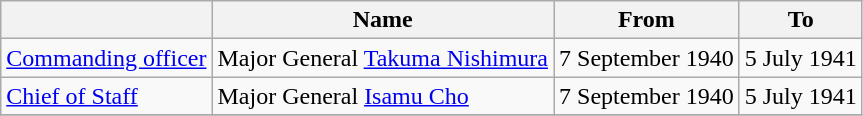<table class=wikitable>
<tr>
<th></th>
<th>Name</th>
<th>From</th>
<th>To</th>
</tr>
<tr>
<td><a href='#'>Commanding officer</a></td>
<td>Major General <a href='#'>Takuma Nishimura</a></td>
<td>7 September 1940</td>
<td>5 July 1941</td>
</tr>
<tr>
<td><a href='#'>Chief of Staff</a></td>
<td>Major General <a href='#'>Isamu Cho</a></td>
<td>7 September 1940</td>
<td>5 July 1941</td>
</tr>
<tr>
</tr>
</table>
